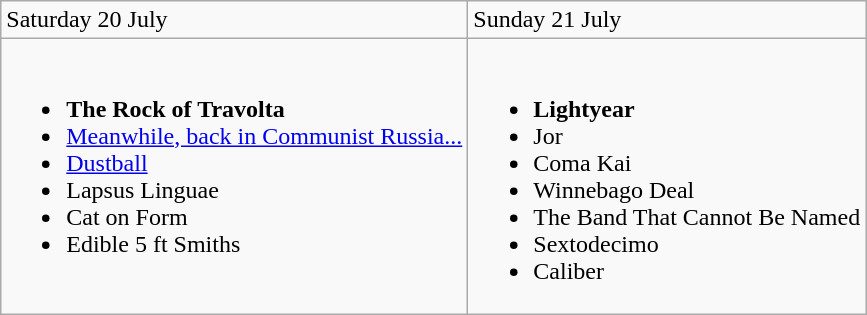<table class="wikitable">
<tr>
<td>Saturday 20 July</td>
<td>Sunday 21 July</td>
</tr>
<tr valign="top">
<td><br><ul><li><strong>The Rock of Travolta</strong></li><li><a href='#'>Meanwhile, back in Communist Russia...</a></li><li><a href='#'>Dustball</a></li><li>Lapsus Linguae</li><li>Cat on Form</li><li>Edible 5 ft Smiths</li></ul></td>
<td><br><ul><li><strong>Lightyear</strong></li><li>Jor</li><li>Coma Kai</li><li>Winnebago Deal</li><li>The Band That Cannot Be Named</li><li>Sextodecimo</li><li>Caliber</li></ul></td>
</tr>
</table>
